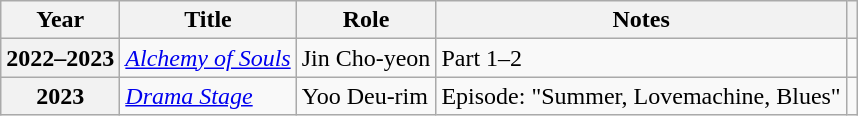<table class="wikitable plainrowheaders sortable">
<tr>
<th scope="col">Year</th>
<th scope="col">Title</th>
<th scope="col">Role</th>
<th scope="col">Notes</th>
<th scope="col" class="unsortable"></th>
</tr>
<tr>
<th scope="row">2022–2023</th>
<td><em><a href='#'>Alchemy of Souls</a></em></td>
<td>Jin Cho-yeon</td>
<td>Part 1–2</td>
<td style="text-align:center"></td>
</tr>
<tr>
<th scope="row">2023</th>
<td><em><a href='#'>Drama Stage</a></em></td>
<td>Yoo Deu-rim</td>
<td>Episode: "Summer, Lovemachine, Blues"</td>
<td style="text-align:center"></td>
</tr>
</table>
